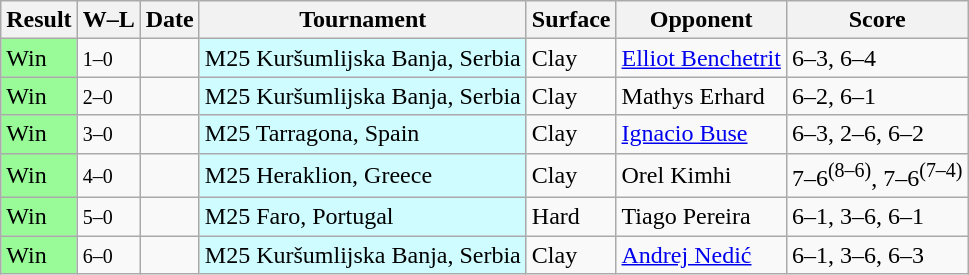<table class="sortable wikitable nowrap">
<tr>
<th>Result</th>
<th class="unsortable">W–L</th>
<th>Date</th>
<th>Tournament</th>
<th>Surface</th>
<th>Opponent</th>
<th class="unsortable">Score</th>
</tr>
<tr>
<td style="background:#98fb98;">Win</td>
<td><small>1–0</small></td>
<td></td>
<td style="background:#cffcff;">M25 Kuršumlijska Banja, Serbia</td>
<td>Clay</td>
<td> <a href='#'>Elliot Benchetrit</a></td>
<td>6–3, 6–4</td>
</tr>
<tr>
<td style="background:#98fb98;">Win</td>
<td><small>2–0</small></td>
<td></td>
<td style="background:#cffcff;">M25 Kuršumlijska Banja, Serbia</td>
<td>Clay</td>
<td> Mathys Erhard</td>
<td>6–2, 6–1</td>
</tr>
<tr>
<td style="background:#98fb98;">Win</td>
<td><small>3–0</small></td>
<td></td>
<td style="background:#cffcff;">M25 Tarragona, Spain</td>
<td>Clay</td>
<td> <a href='#'>Ignacio Buse</a></td>
<td>6–3, 2–6, 6–2</td>
</tr>
<tr>
<td style="background:#98fb98;">Win</td>
<td><small>4–0</small></td>
<td></td>
<td style="background:#cffcff;">M25 Heraklion, Greece</td>
<td>Clay</td>
<td> Orel Kimhi</td>
<td>7–6<sup>(8–6)</sup>, 7–6<sup>(7–4)</sup></td>
</tr>
<tr>
<td style="background:#98fb98;">Win</td>
<td><small>5–0</small></td>
<td></td>
<td style="background:#cffcff;">M25 Faro, Portugal</td>
<td>Hard</td>
<td> Tiago Pereira</td>
<td>6–1, 3–6, 6–1</td>
</tr>
<tr>
<td style="background:#98fb98;">Win</td>
<td><small>6–0</small></td>
<td></td>
<td style="background:#cffcff;">M25 Kuršumlijska Banja, Serbia</td>
<td>Clay</td>
<td> <a href='#'>Andrej Nedić</a></td>
<td>6–1, 3–6, 6–3</td>
</tr>
</table>
